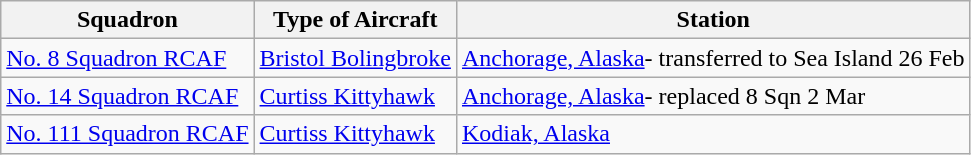<table class="wikitable">
<tr>
<th>Squadron</th>
<th>Type of Aircraft</th>
<th>Station</th>
</tr>
<tr>
<td><a href='#'>No. 8 Squadron RCAF</a></td>
<td><a href='#'>Bristol Bolingbroke</a></td>
<td><a href='#'>Anchorage, Alaska</a>- transferred to Sea Island 26 Feb</td>
</tr>
<tr>
<td><a href='#'>No. 14 Squadron RCAF</a></td>
<td><a href='#'>Curtiss Kittyhawk</a></td>
<td><a href='#'>Anchorage, Alaska</a>- replaced 8 Sqn 2 Mar</td>
</tr>
<tr>
<td><a href='#'>No. 111 Squadron RCAF</a></td>
<td><a href='#'>Curtiss Kittyhawk</a></td>
<td><a href='#'>Kodiak, Alaska</a></td>
</tr>
</table>
